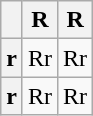<table class="wikitable" style="text-align: center;">
<tr>
<th></th>
<th>R</th>
<th>R</th>
</tr>
<tr>
<th>r</th>
<td>Rr</td>
<td>Rr</td>
</tr>
<tr>
<th>r</th>
<td>Rr</td>
<td>Rr</td>
</tr>
</table>
